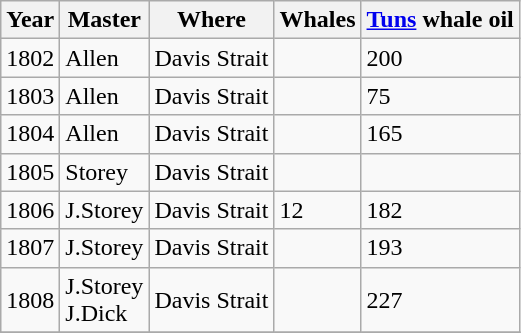<table class="sortable wikitable">
<tr>
<th>Year</th>
<th>Master</th>
<th>Where</th>
<th>Whales</th>
<th><a href='#'>Tuns</a> whale oil</th>
</tr>
<tr>
<td>1802</td>
<td>Allen</td>
<td>Davis Strait</td>
<td></td>
<td>200</td>
</tr>
<tr>
<td>1803</td>
<td>Allen</td>
<td>Davis Strait</td>
<td></td>
<td>75</td>
</tr>
<tr>
<td>1804</td>
<td>Allen</td>
<td>Davis Strait</td>
<td></td>
<td>165</td>
</tr>
<tr>
<td>1805</td>
<td>Storey</td>
<td>Davis Strait</td>
<td></td>
</tr>
<tr>
<td>1806</td>
<td>J.Storey</td>
<td>Davis Strait</td>
<td>12</td>
<td>182</td>
</tr>
<tr>
<td>1807</td>
<td>J.Storey</td>
<td>Davis Strait</td>
<td></td>
<td>193</td>
</tr>
<tr>
<td>1808</td>
<td>J.Storey<br>J.Dick</td>
<td>Davis Strait</td>
<td></td>
<td>227</td>
</tr>
<tr>
</tr>
</table>
